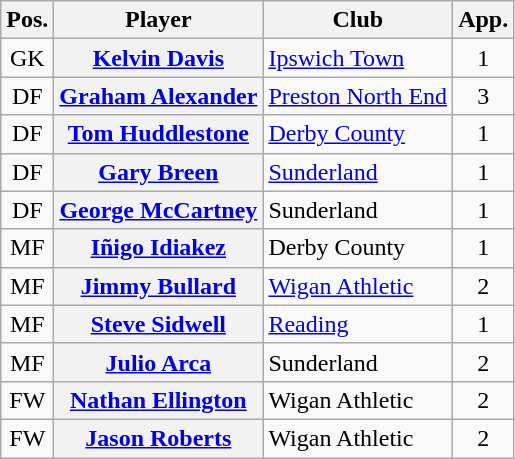<table class="wikitable plainrowheaders" style="text-align: left">
<tr>
<th scope=col>Pos.</th>
<th scope=col>Player</th>
<th scope=col>Club</th>
<th scope=col>App.</th>
</tr>
<tr>
<td style=text-align:center>GK</td>
<th scope=row><a href='#'>Kelvin Davis</a></th>
<td><a href='#'>Ipswich Town</a></td>
<td style=text-align:center>1</td>
</tr>
<tr>
<td style=text-align:center>DF</td>
<th scope=row><a href='#'>Graham Alexander</a> </th>
<td><a href='#'>Preston North End</a></td>
<td style=text-align:center>3</td>
</tr>
<tr>
<td style=text-align:center>DF</td>
<th scope=row><a href='#'>Tom Huddlestone</a></th>
<td><a href='#'>Derby County</a></td>
<td style=text-align:center>1</td>
</tr>
<tr>
<td style=text-align:center>DF</td>
<th scope=row><a href='#'>Gary Breen</a></th>
<td><a href='#'>Sunderland</a></td>
<td style=text-align:center>1</td>
</tr>
<tr>
<td style=text-align:center>DF</td>
<th scope=row><a href='#'>George McCartney</a></th>
<td>Sunderland</td>
<td style=text-align:center>1</td>
</tr>
<tr>
<td style=text-align:center>MF</td>
<th scope=row><a href='#'>Iñigo Idiakez</a></th>
<td>Derby County</td>
<td style=text-align:center>1</td>
</tr>
<tr>
<td style=text-align:center>MF</td>
<th scope=row><a href='#'>Jimmy Bullard</a></th>
<td><a href='#'>Wigan Athletic</a></td>
<td style=text-align:center>2</td>
</tr>
<tr>
<td style=text-align:center>MF</td>
<th scope=row><a href='#'>Steve Sidwell</a></th>
<td><a href='#'>Reading</a></td>
<td style=text-align:center>1</td>
</tr>
<tr>
<td style=text-align:center>MF</td>
<th scope=row><a href='#'>Julio Arca</a> </th>
<td>Sunderland</td>
<td style=text-align:center>2</td>
</tr>
<tr>
<td style=text-align:center>FW</td>
<th scope=row><a href='#'>Nathan Ellington</a></th>
<td>Wigan Athletic</td>
<td style=text-align:center>2</td>
</tr>
<tr>
<td style=text-align:center>FW</td>
<th scope=row><a href='#'>Jason Roberts</a></th>
<td>Wigan Athletic</td>
<td style=text-align:center>2</td>
</tr>
</table>
